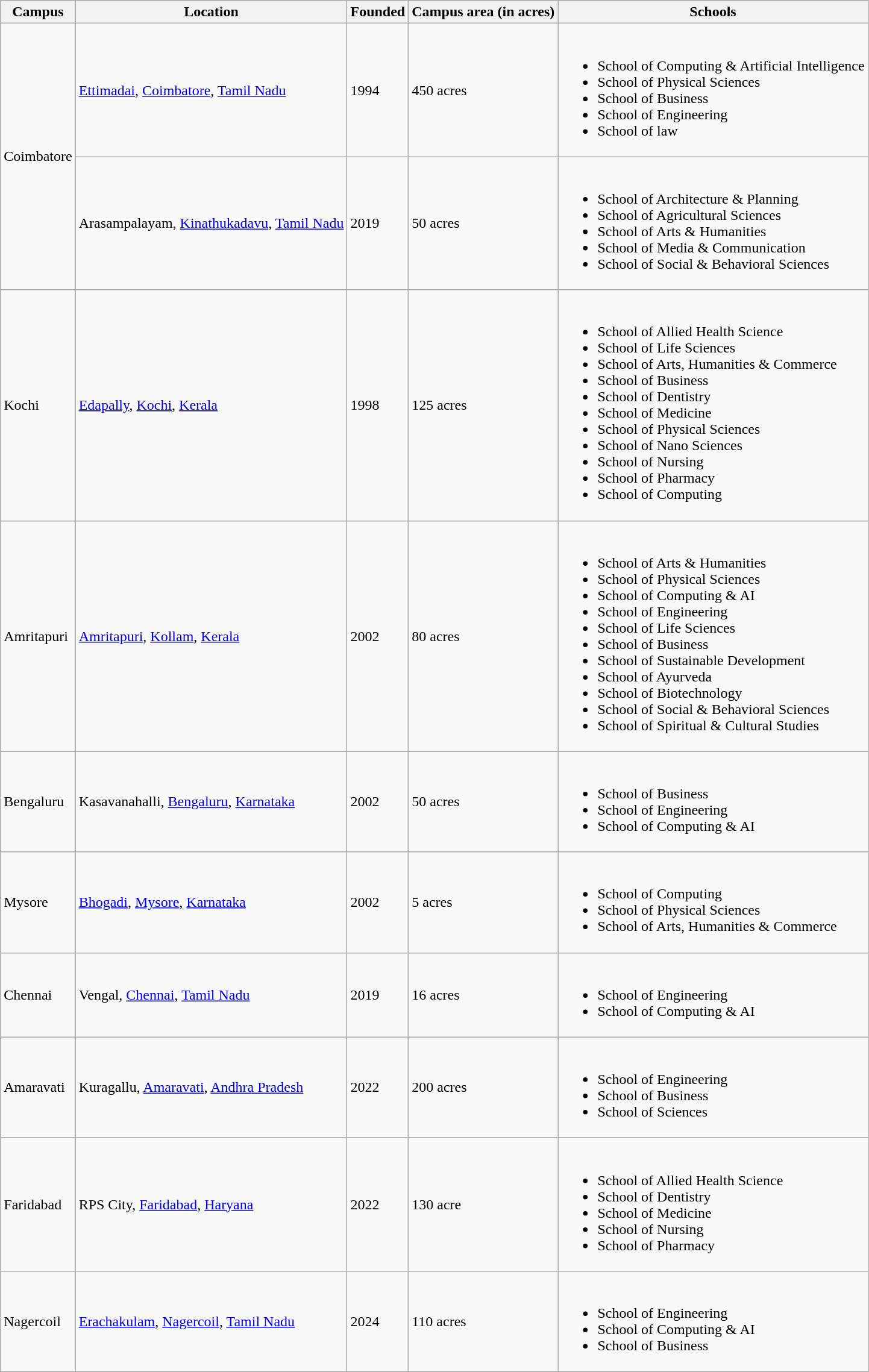<table class="wikitable sortable mw-collapsible">
<tr>
<th>Campus</th>
<th>Location</th>
<th>Founded</th>
<th>Campus area (in acres)</th>
<th>Schools</th>
</tr>
<tr>
<td rowspan="2">Coimbatore</td>
<td><a href='#'>Ettimadai</a>, <a href='#'>Coimbatore</a>, <a href='#'>Tamil Nadu</a></td>
<td>1994</td>
<td>450 acres</td>
<td><br><ul><li>School of Computing & Artificial Intelligence</li><li>School of Physical Sciences</li><li>School of Business</li><li>School of Engineering</li><li>School of law</li></ul></td>
</tr>
<tr>
<td>Arasampalayam, <a href='#'>Kinathukadavu</a>, <a href='#'>Tamil Nadu</a></td>
<td>2019</td>
<td>50 acres</td>
<td><br><ul><li>School of Architecture & Planning</li><li>School of Agricultural Sciences</li><li>School of Arts & Humanities</li><li>School of Media & Communication</li><li>School of Social & Behavioral Sciences</li></ul></td>
</tr>
<tr>
<td>Kochi</td>
<td><a href='#'>Edapally</a>, <a href='#'>Kochi</a>, <a href='#'>Kerala</a></td>
<td>1998</td>
<td>125 acres</td>
<td><br><ul><li>School of Allied Health Science</li><li>School of Life Sciences</li><li>School of Arts, Humanities & Commerce</li><li>School of Business</li><li>School of Dentistry</li><li>School of Medicine</li><li>School of Physical Sciences</li><li>School of Nano Sciences</li><li>School of Nursing</li><li>School of Pharmacy</li><li>School of Computing</li></ul></td>
</tr>
<tr>
<td>Amritapuri</td>
<td><a href='#'>Amritapuri</a>, <a href='#'>Kollam</a>, <a href='#'>Kerala</a></td>
<td>2002</td>
<td>80 acres</td>
<td><br><ul><li>School of Arts & Humanities</li><li>School of Physical Sciences</li><li>School of Computing & AI</li><li>School of Engineering</li><li>School of Life Sciences</li><li>School of Business</li><li>School of Sustainable Development</li><li>School of Ayurveda</li><li>School of Biotechnology</li><li>School of Social & Behavioral Sciences</li><li>School of Spiritual & Cultural Studies</li></ul></td>
</tr>
<tr>
<td>Bengaluru</td>
<td>Kasavanahalli, <a href='#'>Bengaluru</a>, <a href='#'>Karnataka</a></td>
<td>2002</td>
<td>50 acres</td>
<td><br><ul><li>School of Business</li><li>School of Engineering</li><li>School of Computing & AI</li></ul></td>
</tr>
<tr>
<td>Mysore</td>
<td><a href='#'>Bhogadi</a>, <a href='#'>Mysore</a>, <a href='#'>Karnataka</a></td>
<td>2002</td>
<td>5 acres</td>
<td><br><ul><li>School of Computing</li><li>School of Physical Sciences</li><li>School of Arts, Humanities & Commerce</li></ul></td>
</tr>
<tr>
<td>Chennai</td>
<td>Vengal, <a href='#'>Chennai</a>, <a href='#'>Tamil Nadu</a></td>
<td>2019</td>
<td>16 acres</td>
<td><br><ul><li>School of Engineering</li><li>School of Computing & AI</li></ul></td>
</tr>
<tr>
<td>Amaravati</td>
<td>Kuragallu, <a href='#'>Amaravati</a>, <a href='#'>Andhra Pradesh</a></td>
<td>2022</td>
<td>200 acres</td>
<td><br><ul><li>School of Engineering</li><li>School of Business</li><li>School of Sciences</li></ul></td>
</tr>
<tr>
<td>Faridabad</td>
<td>RPS City, <a href='#'>Faridabad</a>, <a href='#'>Haryana</a></td>
<td>2022</td>
<td>130 acre</td>
<td><br><ul><li>School of Allied Health Science</li><li>School of Dentistry</li><li>School of Medicine</li><li>School of Nursing</li><li>School of Pharmacy</li></ul></td>
</tr>
<tr>
<td>Nagercoil</td>
<td><a href='#'>Erachakulam</a>, <a href='#'>Nagercoil</a>, <a href='#'>Tamil Nadu</a></td>
<td>2024</td>
<td>110 acres</td>
<td><br><ul><li>School of Engineering</li><li>School of Computing & AI</li><li>School of Business</li></ul></td>
</tr>
</table>
